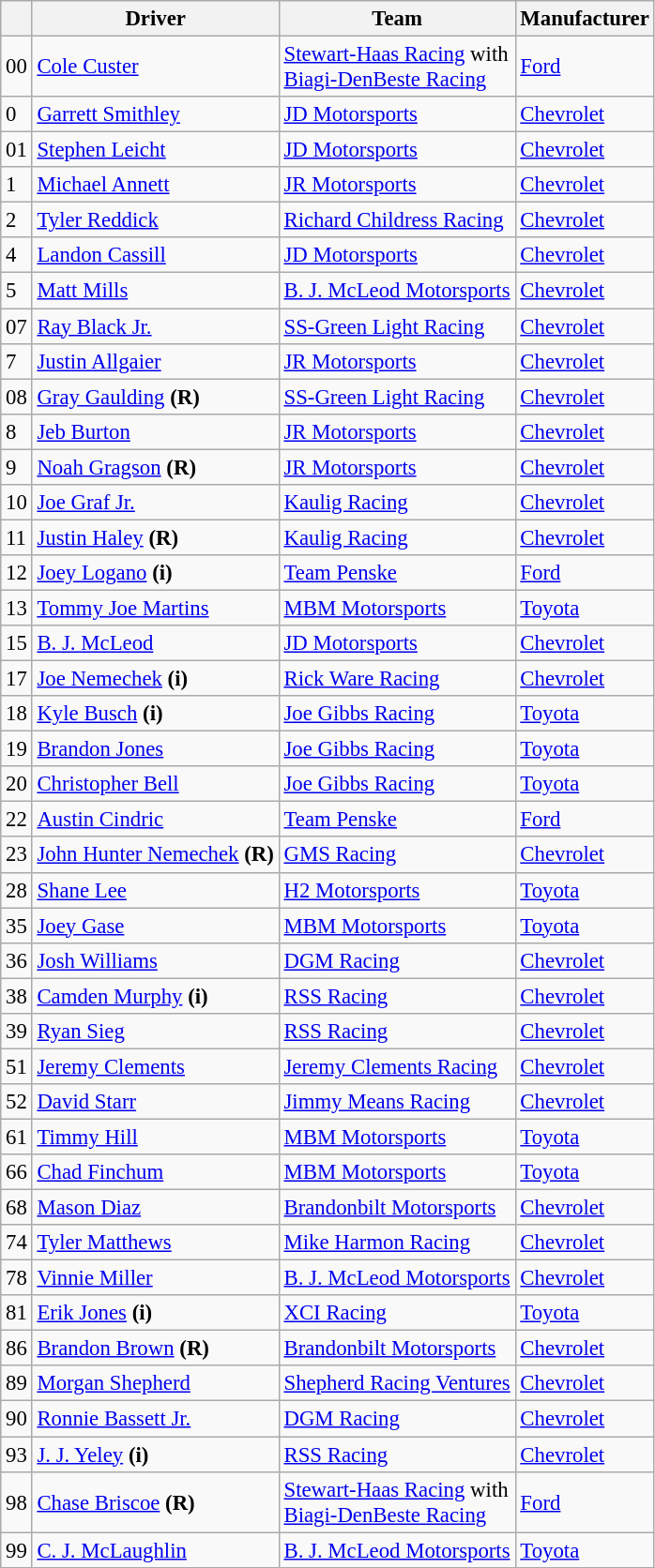<table class="wikitable" style="font-size:95%">
<tr>
<th></th>
<th>Driver</th>
<th>Team</th>
<th>Manufacturer</th>
</tr>
<tr>
<td>00</td>
<td><a href='#'>Cole Custer</a></td>
<td><a href='#'>Stewart-Haas Racing</a> with <br> <a href='#'>Biagi-DenBeste Racing</a></td>
<td><a href='#'>Ford</a></td>
</tr>
<tr>
<td>0</td>
<td><a href='#'>Garrett Smithley</a></td>
<td><a href='#'>JD Motorsports</a></td>
<td><a href='#'>Chevrolet</a></td>
</tr>
<tr>
<td>01</td>
<td><a href='#'>Stephen Leicht</a></td>
<td><a href='#'>JD Motorsports</a></td>
<td><a href='#'>Chevrolet</a></td>
</tr>
<tr>
<td>1</td>
<td><a href='#'>Michael Annett</a></td>
<td><a href='#'>JR Motorsports</a></td>
<td><a href='#'>Chevrolet</a></td>
</tr>
<tr>
<td>2</td>
<td><a href='#'>Tyler Reddick</a></td>
<td><a href='#'>Richard Childress Racing</a></td>
<td><a href='#'>Chevrolet</a></td>
</tr>
<tr>
<td>4</td>
<td><a href='#'>Landon Cassill</a></td>
<td><a href='#'>JD Motorsports</a></td>
<td><a href='#'>Chevrolet</a></td>
</tr>
<tr>
<td>5</td>
<td><a href='#'>Matt Mills</a></td>
<td><a href='#'>B. J. McLeod Motorsports</a></td>
<td><a href='#'>Chevrolet</a></td>
</tr>
<tr>
<td>07</td>
<td><a href='#'>Ray Black Jr.</a></td>
<td><a href='#'>SS-Green Light Racing</a></td>
<td><a href='#'>Chevrolet</a></td>
</tr>
<tr>
<td>7</td>
<td><a href='#'>Justin Allgaier</a></td>
<td><a href='#'>JR Motorsports</a></td>
<td><a href='#'>Chevrolet</a></td>
</tr>
<tr>
<td>08</td>
<td><a href='#'>Gray Gaulding</a> <strong>(R)</strong></td>
<td><a href='#'>SS-Green Light Racing</a></td>
<td><a href='#'>Chevrolet</a></td>
</tr>
<tr>
<td>8</td>
<td><a href='#'>Jeb Burton</a></td>
<td><a href='#'>JR Motorsports</a></td>
<td><a href='#'>Chevrolet</a></td>
</tr>
<tr>
<td>9</td>
<td><a href='#'>Noah Gragson</a> <strong>(R)</strong></td>
<td><a href='#'>JR Motorsports</a></td>
<td><a href='#'>Chevrolet</a></td>
</tr>
<tr>
<td>10</td>
<td><a href='#'>Joe Graf Jr.</a></td>
<td><a href='#'>Kaulig Racing</a></td>
<td><a href='#'>Chevrolet</a></td>
</tr>
<tr>
<td>11</td>
<td><a href='#'>Justin Haley</a> <strong>(R)</strong></td>
<td><a href='#'>Kaulig Racing</a></td>
<td><a href='#'>Chevrolet</a></td>
</tr>
<tr>
<td>12</td>
<td><a href='#'>Joey Logano</a> <strong>(i)</strong></td>
<td><a href='#'>Team Penske</a></td>
<td><a href='#'>Ford</a></td>
</tr>
<tr>
<td>13</td>
<td><a href='#'>Tommy Joe Martins</a></td>
<td><a href='#'>MBM Motorsports</a></td>
<td><a href='#'>Toyota</a></td>
</tr>
<tr>
<td>15</td>
<td><a href='#'>B. J. McLeod</a></td>
<td><a href='#'>JD Motorsports</a></td>
<td><a href='#'>Chevrolet</a></td>
</tr>
<tr>
<td>17</td>
<td><a href='#'>Joe Nemechek</a> <strong>(i)</strong></td>
<td><a href='#'>Rick Ware Racing</a></td>
<td><a href='#'>Chevrolet</a></td>
</tr>
<tr>
<td>18</td>
<td><a href='#'>Kyle Busch</a> <strong>(i)</strong></td>
<td><a href='#'>Joe Gibbs Racing</a></td>
<td><a href='#'>Toyota</a></td>
</tr>
<tr>
<td>19</td>
<td><a href='#'>Brandon Jones</a></td>
<td><a href='#'>Joe Gibbs Racing</a></td>
<td><a href='#'>Toyota</a></td>
</tr>
<tr>
<td>20</td>
<td><a href='#'>Christopher Bell</a></td>
<td><a href='#'>Joe Gibbs Racing</a></td>
<td><a href='#'>Toyota</a></td>
</tr>
<tr>
<td>22</td>
<td><a href='#'>Austin Cindric</a></td>
<td><a href='#'>Team Penske</a></td>
<td><a href='#'>Ford</a></td>
</tr>
<tr>
<td>23</td>
<td><a href='#'>John Hunter Nemechek</a> <strong>(R)</strong></td>
<td><a href='#'>GMS Racing</a></td>
<td><a href='#'>Chevrolet</a></td>
</tr>
<tr>
<td>28</td>
<td><a href='#'>Shane Lee</a></td>
<td><a href='#'>H2 Motorsports</a></td>
<td><a href='#'>Toyota</a></td>
</tr>
<tr>
<td>35</td>
<td><a href='#'>Joey Gase</a></td>
<td><a href='#'>MBM Motorsports</a></td>
<td><a href='#'>Toyota</a></td>
</tr>
<tr>
<td>36</td>
<td><a href='#'>Josh Williams</a></td>
<td><a href='#'>DGM Racing</a></td>
<td><a href='#'>Chevrolet</a></td>
</tr>
<tr>
<td>38</td>
<td><a href='#'>Camden Murphy</a> <strong>(i)</strong></td>
<td><a href='#'>RSS Racing</a></td>
<td><a href='#'>Chevrolet</a></td>
</tr>
<tr>
<td>39</td>
<td><a href='#'>Ryan Sieg</a></td>
<td><a href='#'>RSS Racing</a></td>
<td><a href='#'>Chevrolet</a></td>
</tr>
<tr>
<td>51</td>
<td><a href='#'>Jeremy Clements</a></td>
<td><a href='#'>Jeremy Clements Racing</a></td>
<td><a href='#'>Chevrolet</a></td>
</tr>
<tr>
<td>52</td>
<td><a href='#'>David Starr</a></td>
<td><a href='#'>Jimmy Means Racing</a></td>
<td><a href='#'>Chevrolet</a></td>
</tr>
<tr>
<td>61</td>
<td><a href='#'>Timmy Hill</a></td>
<td><a href='#'>MBM Motorsports</a></td>
<td><a href='#'>Toyota</a></td>
</tr>
<tr>
<td>66</td>
<td><a href='#'>Chad Finchum</a></td>
<td><a href='#'>MBM Motorsports</a></td>
<td><a href='#'>Toyota</a></td>
</tr>
<tr>
<td>68</td>
<td><a href='#'>Mason Diaz</a></td>
<td><a href='#'>Brandonbilt Motorsports</a></td>
<td><a href='#'>Chevrolet</a></td>
</tr>
<tr>
<td>74</td>
<td><a href='#'>Tyler Matthews</a></td>
<td><a href='#'>Mike Harmon Racing</a></td>
<td><a href='#'>Chevrolet</a></td>
</tr>
<tr>
<td>78</td>
<td><a href='#'>Vinnie Miller</a></td>
<td><a href='#'>B. J. McLeod Motorsports</a></td>
<td><a href='#'>Chevrolet</a></td>
</tr>
<tr>
<td>81</td>
<td><a href='#'>Erik Jones</a> <strong>(i)</strong></td>
<td><a href='#'>XCI Racing</a></td>
<td><a href='#'>Toyota</a></td>
</tr>
<tr>
<td>86</td>
<td><a href='#'>Brandon Brown</a> <strong>(R)</strong></td>
<td><a href='#'>Brandonbilt Motorsports</a></td>
<td><a href='#'>Chevrolet</a></td>
</tr>
<tr>
<td>89</td>
<td><a href='#'>Morgan Shepherd</a></td>
<td><a href='#'>Shepherd Racing Ventures</a></td>
<td><a href='#'>Chevrolet</a></td>
</tr>
<tr>
<td>90</td>
<td><a href='#'>Ronnie Bassett Jr.</a></td>
<td><a href='#'>DGM Racing</a></td>
<td><a href='#'>Chevrolet</a></td>
</tr>
<tr>
<td>93</td>
<td><a href='#'>J. J. Yeley</a> <strong>(i)</strong></td>
<td><a href='#'>RSS Racing</a></td>
<td><a href='#'>Chevrolet</a></td>
</tr>
<tr>
<td>98</td>
<td><a href='#'>Chase Briscoe</a> <strong>(R)</strong></td>
<td><a href='#'>Stewart-Haas Racing</a> with <br> <a href='#'>Biagi-DenBeste Racing</a></td>
<td><a href='#'>Ford</a></td>
</tr>
<tr>
<td>99</td>
<td><a href='#'>C. J. McLaughlin</a></td>
<td><a href='#'>B. J. McLeod Motorsports</a></td>
<td><a href='#'>Toyota</a></td>
</tr>
</table>
